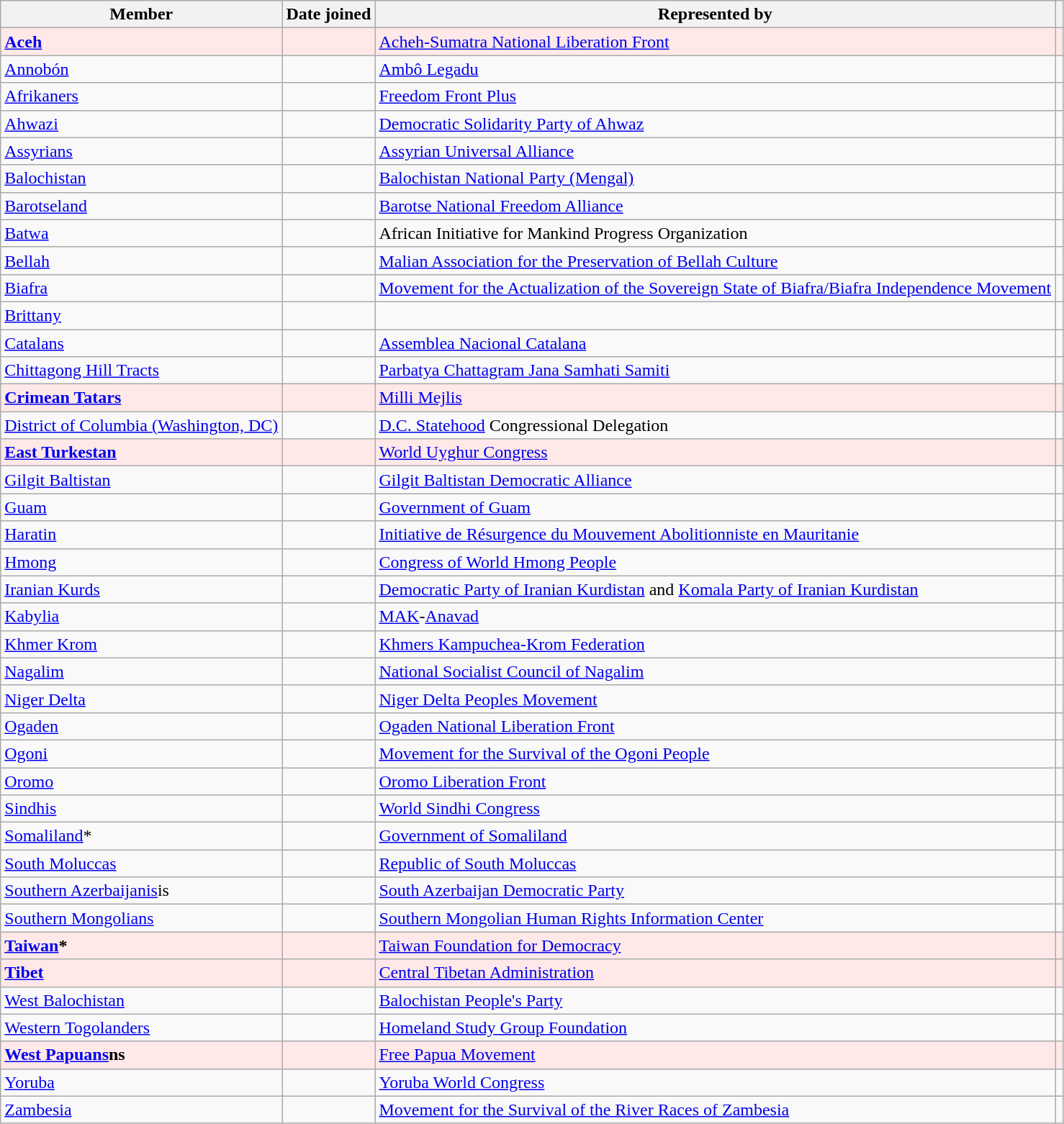<table class="wikitable sortable">
<tr>
<th>Member</th>
<th>Date joined</th>
<th>Represented by</th>
<th class="unsortable"></th>
</tr>
<tr style="background:#FFE8E8;">
<td> <strong><a href='#'>Aceh</a></strong></td>
<td></td>
<td><a href='#'>Acheh-Sumatra National Liberation Front</a></td>
<td></td>
</tr>
<tr>
<td> <a href='#'>Annobón</a></td>
<td></td>
<td><a href='#'>Ambô Legadu</a></td>
<td></td>
</tr>
<tr>
<td> <a href='#'>Afrikaners</a></td>
<td></td>
<td><a href='#'>Freedom Front Plus</a></td>
<td></td>
</tr>
<tr>
<td> <a href='#'>Ahwazi</a></td>
<td></td>
<td><a href='#'>Democratic Solidarity Party of Ahwaz</a></td>
<td></td>
</tr>
<tr>
<td> <a href='#'>Assyrians</a></td>
<td></td>
<td><a href='#'>Assyrian Universal Alliance</a></td>
<td></td>
</tr>
<tr>
<td> <a href='#'>Balochistan</a></td>
<td></td>
<td><a href='#'>Balochistan National Party (Mengal)</a></td>
<td></td>
</tr>
<tr>
<td> <a href='#'>Barotseland</a></td>
<td></td>
<td><a href='#'>Barotse National Freedom Alliance</a></td>
<td></td>
</tr>
<tr>
<td> <a href='#'>Batwa</a></td>
<td></td>
<td>African Initiative for Mankind Progress Organization</td>
<td></td>
</tr>
<tr>
<td><a href='#'>Bellah</a></td>
<td></td>
<td><a href='#'>Malian Association for the Preservation of Bellah Culture</a></td>
<td></td>
</tr>
<tr>
<td> <a href='#'>Biafra</a></td>
<td></td>
<td><a href='#'>Movement for the Actualization of the Sovereign State of Biafra/Biafra Independence Movement</a></td>
<td></td>
</tr>
<tr>
<td> <a href='#'>Brittany</a></td>
<td></td>
<td></td>
<td></td>
</tr>
<tr>
<td> <a href='#'>Catalans</a></td>
<td></td>
<td><a href='#'>Assemblea Nacional Catalana</a></td>
<td></td>
</tr>
<tr>
<td> <a href='#'>Chittagong Hill Tracts</a></td>
<td></td>
<td><a href='#'>Parbatya Chattagram Jana Samhati Samiti</a></td>
<td></td>
</tr>
<tr style="background:#FFE8E8;">
<td> <strong><a href='#'>Crimean Tatars</a></strong></td>
<td></td>
<td><a href='#'>Milli Mejlis</a></td>
<td></td>
</tr>
<tr>
<td> <a href='#'>District of Columbia (Washington, DC)</a></td>
<td></td>
<td><a href='#'>D.C. Statehood</a> Congressional Delegation</td>
<td></td>
</tr>
<tr style="background:#FFE8E8;">
<td> <strong><a href='#'>East Turkestan</a></strong></td>
<td></td>
<td><a href='#'>World Uyghur Congress</a></td>
<td></td>
</tr>
<tr>
<td> <a href='#'>Gilgit Baltistan</a></td>
<td></td>
<td><a href='#'>Gilgit Baltistan Democratic Alliance</a></td>
<td></td>
</tr>
<tr>
<td> <a href='#'>Guam</a></td>
<td></td>
<td><a href='#'>Government of Guam</a></td>
<td></td>
</tr>
<tr>
<td> <a href='#'>Haratin</a></td>
<td></td>
<td><a href='#'>Initiative de Résurgence du Mouvement Abolitionniste en Mauritanie</a></td>
<td></td>
</tr>
<tr>
<td> <a href='#'>Hmong</a></td>
<td></td>
<td><a href='#'>Congress of World Hmong People</a></td>
<td></td>
</tr>
<tr>
<td> <a href='#'>Iranian Kurds</a></td>
<td></td>
<td><a href='#'>Democratic Party of Iranian Kurdistan</a> and <a href='#'>Komala Party of Iranian Kurdistan</a></td>
<td></td>
</tr>
<tr>
<td> <a href='#'>Kabylia</a></td>
<td></td>
<td><a href='#'>MAK</a>-<a href='#'>Anavad</a></td>
<td></td>
</tr>
<tr>
<td> <a href='#'>Khmer Krom</a></td>
<td></td>
<td><a href='#'>Khmers Kampuchea-Krom Federation</a></td>
<td></td>
</tr>
<tr>
<td> <a href='#'>Nagalim</a></td>
<td></td>
<td><a href='#'>National Socialist Council of Nagalim</a></td>
<td></td>
</tr>
<tr>
<td> <a href='#'>Niger Delta</a></td>
<td></td>
<td><a href='#'>Niger Delta Peoples Movement</a></td>
<td></td>
</tr>
<tr>
<td> <a href='#'>Ogaden</a></td>
<td></td>
<td><a href='#'>Ogaden National Liberation Front</a></td>
<td></td>
</tr>
<tr>
<td> <a href='#'>Ogoni</a></td>
<td></td>
<td><a href='#'>Movement for the Survival of the Ogoni People</a></td>
<td></td>
</tr>
<tr>
<td> <a href='#'>Oromo</a></td>
<td></td>
<td><a href='#'>Oromo Liberation Front</a></td>
<td></td>
</tr>
<tr>
<td> <a href='#'>Sindhis</a></td>
<td></td>
<td><a href='#'>World Sindhi Congress</a></td>
<td></td>
</tr>
<tr>
<td> <a href='#'>Somaliland</a>*</td>
<td></td>
<td><a href='#'>Government of Somaliland</a></td>
<td></td>
</tr>
<tr>
<td> <a href='#'>South Moluccas</a></td>
<td></td>
<td><a href='#'>Republic of South Moluccas</a></td>
<td></td>
</tr>
<tr>
<td> <a href='#'>Southern Azerbaijanis</a>is</td>
<td></td>
<td><a href='#'>South Azerbaijan Democratic Party</a></td>
<td></td>
</tr>
<tr>
<td> <a href='#'>Southern Mongolians</a></td>
<td></td>
<td><a href='#'>Southern Mongolian Human Rights Information Center</a></td>
<td></td>
</tr>
<tr style="background:#FFE8E8;">
<td> <strong><a href='#'>Taiwan</a>*</strong></td>
<td></td>
<td><a href='#'>Taiwan Foundation for Democracy</a></td>
<td></td>
</tr>
<tr style="background:#FFE8E8;">
<td> <strong><a href='#'>Tibet</a></strong></td>
<td></td>
<td><a href='#'>Central Tibetan Administration</a></td>
<td></td>
</tr>
<tr>
<td> <a href='#'>West Balochistan</a></td>
<td></td>
<td><a href='#'>Balochistan People's Party</a></td>
<td></td>
</tr>
<tr>
<td> <a href='#'>Western Togolanders</a></td>
<td></td>
<td><a href='#'>Homeland Study Group Foundation</a></td>
<td></td>
</tr>
<tr style="background:#FFE8E8;">
<td> <strong><a href='#'>West Papuans</a>ns</strong></td>
<td></td>
<td><a href='#'>Free Papua Movement</a></td>
<td></td>
</tr>
<tr>
<td> <a href='#'>Yoruba</a></td>
<td></td>
<td><a href='#'>Yoruba World Congress</a></td>
<td></td>
</tr>
<tr>
<td> <a href='#'>Zambesia</a></td>
<td></td>
<td><a href='#'>Movement for the Survival of the River Races of Zambesia</a></td>
<td></td>
</tr>
</table>
